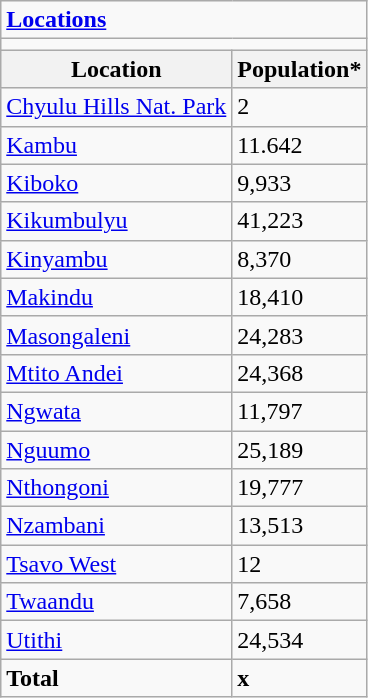<table class="wikitable">
<tr>
<td colspan="2"><strong><a href='#'>Locations</a></strong></td>
</tr>
<tr>
<td colspan="2"></td>
</tr>
<tr>
<th>Location</th>
<th>Population*</th>
</tr>
<tr>
<td><a href='#'>Chyulu Hills Nat. Park</a></td>
<td>2</td>
</tr>
<tr>
<td><a href='#'>Kambu</a></td>
<td>11.642</td>
</tr>
<tr>
<td><a href='#'>Kiboko</a></td>
<td>9,933</td>
</tr>
<tr>
<td><a href='#'>Kikumbulyu</a></td>
<td>41,223</td>
</tr>
<tr>
<td><a href='#'>Kinyambu</a></td>
<td>8,370</td>
</tr>
<tr>
<td><a href='#'>Makindu</a></td>
<td>18,410</td>
</tr>
<tr>
<td><a href='#'>Masongaleni</a></td>
<td>24,283</td>
</tr>
<tr>
<td><a href='#'>Mtito Andei</a></td>
<td>24,368</td>
</tr>
<tr>
<td><a href='#'>Ngwata</a></td>
<td>11,797</td>
</tr>
<tr>
<td><a href='#'>Nguumo</a></td>
<td>25,189</td>
</tr>
<tr>
<td><a href='#'>Nthongoni</a></td>
<td>19,777</td>
</tr>
<tr>
<td><a href='#'>Nzambani</a></td>
<td>13,513</td>
</tr>
<tr>
<td><a href='#'>Tsavo West</a></td>
<td>12</td>
</tr>
<tr>
<td><a href='#'>Twaandu</a></td>
<td>7,658</td>
</tr>
<tr>
<td><a href='#'>Utithi</a></td>
<td>24,534</td>
</tr>
<tr>
<td><strong>Total</strong></td>
<td><strong>x</strong></td>
</tr>
</table>
